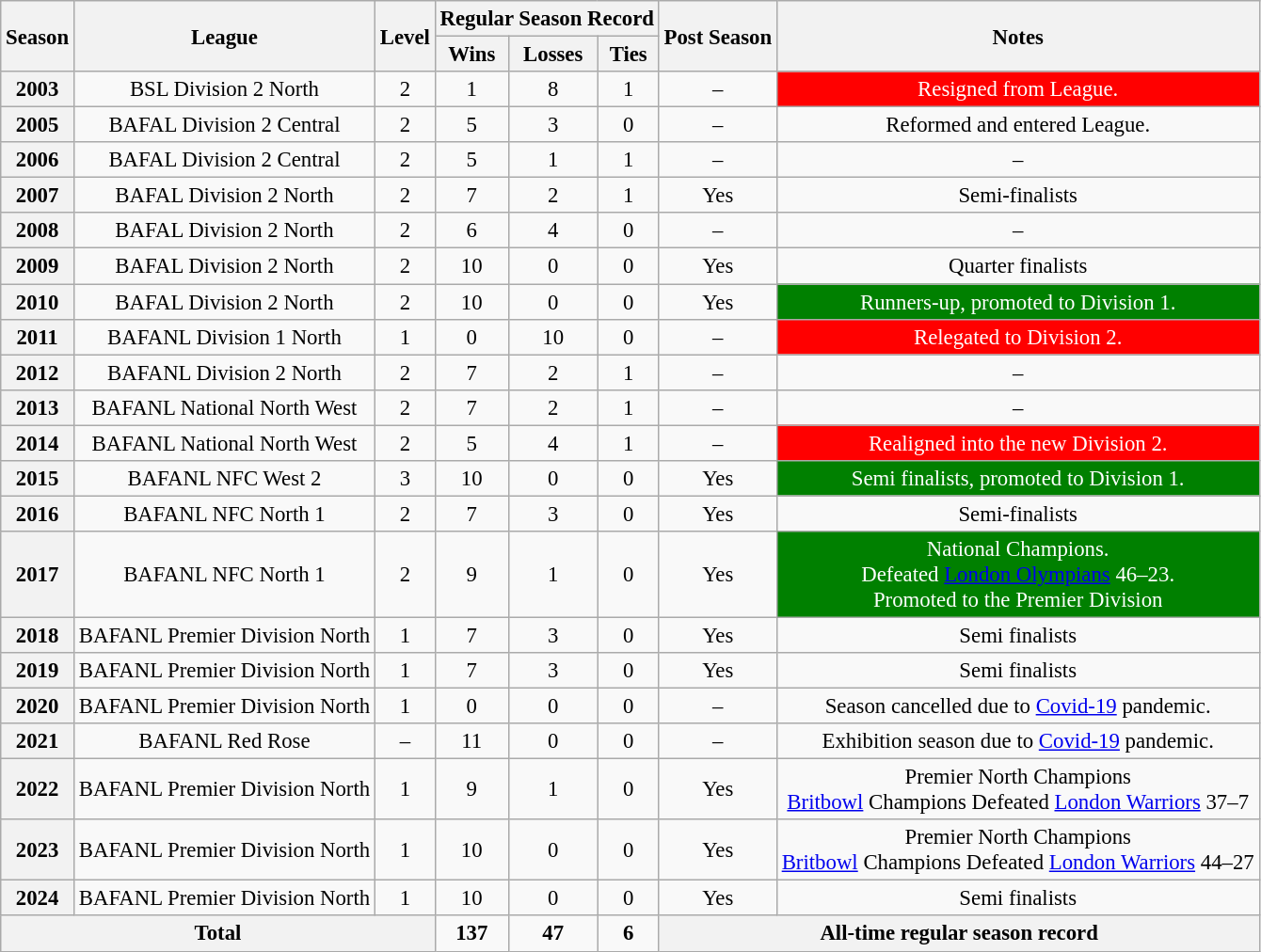<table class="wikitable" style="text-align:center; font-size:95%">
<tr>
<th rowspan="2">Season</th>
<th rowspan="2">League</th>
<th rowspan="2">Level</th>
<th colspan="3">Regular Season Record</th>
<th rowspan="2">Post Season</th>
<th rowspan="2">Notes</th>
</tr>
<tr>
<th>Wins</th>
<th>Losses</th>
<th>Ties</th>
</tr>
<tr>
<th align="center">2003</th>
<td align="center">BSL Division 2 North</td>
<td align="center">2</td>
<td align="center">1</td>
<td align="center">8</td>
<td align="center">1</td>
<td align="center">–</td>
<td style="background: red; color: white;">Resigned from League.</td>
</tr>
<tr>
<th align="center">2005</th>
<td align="center">BAFAL Division 2 Central</td>
<td align="center">2</td>
<td align="center">5</td>
<td align="center">3</td>
<td align="center">0</td>
<td align="center">–</td>
<td align="center">Reformed and entered League.</td>
</tr>
<tr>
<th align="center">2006</th>
<td align="center">BAFAL Division 2 Central</td>
<td align="center">2</td>
<td align="center">5</td>
<td align="center">1</td>
<td align="center">1</td>
<td align="center">–</td>
<td align="center">–</td>
</tr>
<tr>
<th align="center">2007</th>
<td align="center">BAFAL Division 2 North</td>
<td align="center">2</td>
<td align="center">7</td>
<td align="center">2</td>
<td align="center">1</td>
<td align="center">Yes</td>
<td align="center">Semi-finalists</td>
</tr>
<tr>
<th align="center">2008</th>
<td align="center">BAFAL Division 2 North</td>
<td align="center">2</td>
<td align="center">6</td>
<td align="center">4</td>
<td align="center">0</td>
<td align="center">–</td>
<td align="center">–</td>
</tr>
<tr>
<th align="center">2009</th>
<td align="center">BAFAL Division 2 North</td>
<td align="center">2</td>
<td align="center">10</td>
<td align="center">0</td>
<td align="center">0</td>
<td align="center">Yes</td>
<td align="center">Quarter finalists</td>
</tr>
<tr>
<th align="center">2010</th>
<td align="center">BAFAL Division 2 North</td>
<td align="center">2</td>
<td align="center">10</td>
<td align="center">0</td>
<td align="center">0</td>
<td align="center">Yes</td>
<td style="background: green; color: white;">Runners-up, promoted to Division 1.</td>
</tr>
<tr>
<th align="center">2011</th>
<td align="center">BAFANL Division 1 North</td>
<td align="center">1</td>
<td align="center">0</td>
<td align="center">10</td>
<td align="center">0</td>
<td align="center">–</td>
<td style="background: red; color: white;">Relegated to Division 2.</td>
</tr>
<tr>
<th align="center">2012</th>
<td align="center">BAFANL Division 2 North</td>
<td align="center">2</td>
<td align="center">7</td>
<td align="center">2</td>
<td align="center">1</td>
<td align="center">–</td>
<td align="center">–</td>
</tr>
<tr>
<th align="center">2013</th>
<td align="center">BAFANL National North West</td>
<td align="center">2</td>
<td align="center">7</td>
<td align="center">2</td>
<td align="center">1</td>
<td align="center">–</td>
<td align="center">–</td>
</tr>
<tr>
<th align="center">2014</th>
<td align="center">BAFANL National North West</td>
<td align="center">2</td>
<td align="center">5</td>
<td align="center">4</td>
<td align="center">1</td>
<td align="center">–</td>
<td style="background: red; color: white;">Realigned into the new Division 2.</td>
</tr>
<tr>
<th align="center">2015</th>
<td align="center">BAFANL NFC West 2</td>
<td align="center">3</td>
<td align="center">10</td>
<td align="center">0</td>
<td align="center">0</td>
<td align="center">Yes</td>
<td style="background: green; color: white;">Semi finalists, promoted to Division 1.</td>
</tr>
<tr>
<th align="center">2016</th>
<td align="center">BAFANL NFC North 1</td>
<td align="center">2</td>
<td align="center">7</td>
<td align="center">3</td>
<td align="center">0</td>
<td align="center">Yes</td>
<td align="center">Semi-finalists</td>
</tr>
<tr>
<th align="center">2017</th>
<td align="center">BAFANL NFC North 1</td>
<td align="center">2</td>
<td align="center">9</td>
<td align="center">1</td>
<td align="center">0</td>
<td align="center">Yes</td>
<td style="background: green; color: white;">National Champions.<br>Defeated <a href='#'>London Olympians</a> 46–23.<br>Promoted to the Premier Division</td>
</tr>
<tr>
<th align="center">2018</th>
<td align="center">BAFANL Premier Division North</td>
<td align="center">1</td>
<td align="center">7</td>
<td align="center">3</td>
<td align="center">0</td>
<td align="center">Yes</td>
<td align="center">Semi finalists</td>
</tr>
<tr>
<th align="center">2019</th>
<td align="center">BAFANL Premier Division North</td>
<td align="center">1</td>
<td align="center">7</td>
<td align="center">3</td>
<td align="center">0</td>
<td align="center">Yes</td>
<td align="center">Semi finalists</td>
</tr>
<tr>
<th align="center">2020</th>
<td align="center">BAFANL Premier Division North</td>
<td align="center">1</td>
<td align="center">0</td>
<td align="center">0</td>
<td align="center">0</td>
<td align="center">–</td>
<td align="center">Season cancelled due to <a href='#'>Covid-19</a> pandemic.</td>
</tr>
<tr>
<th align="center">2021</th>
<td align="center">BAFANL Red Rose</td>
<td align="center">–</td>
<td align="center">11</td>
<td align="center">0</td>
<td align="center">0</td>
<td align="center">–</td>
<td align="center">Exhibition season due to <a href='#'>Covid-19</a> pandemic.</td>
</tr>
<tr>
<th align="center">2022</th>
<td align="center">BAFANL Premier Division North</td>
<td align="center">1</td>
<td align="center">9</td>
<td align="center">1</td>
<td align="center">0</td>
<td align="center">Yes</td>
<td align="center">Premier North Champions<br><a href='#'>Britbowl</a> Champions
Defeated <a href='#'>London Warriors</a> 37–7</td>
</tr>
<tr>
<th align="center">2023</th>
<td align="center">BAFANL Premier Division North</td>
<td align="center">1</td>
<td align="center">10</td>
<td align="center">0</td>
<td align="center">0</td>
<td align="center">Yes</td>
<td align="center">Premier North Champions<br><a href='#'>Britbowl</a> Champions
Defeated <a href='#'>London Warriors</a> 44–27</td>
</tr>
<tr>
<th>2024</th>
<td>BAFANL Premier Division North</td>
<td>1</td>
<td>10</td>
<td>0</td>
<td>0</td>
<td>Yes</td>
<td>Semi finalists</td>
</tr>
<tr>
<th colspan="3" rowspan="4" align="center">Total</th>
<td align="center"><strong>137</strong></td>
<td align="center"><strong>47</strong></td>
<td align="center"><strong>6</strong></td>
<th colspan="3" align="center">All-time regular season record</th>
</tr>
</table>
